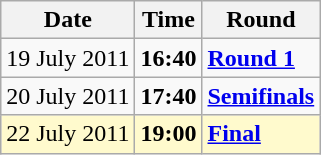<table class="wikitable">
<tr>
<th>Date</th>
<th>Time</th>
<th>Round</th>
</tr>
<tr>
<td>19 July 2011</td>
<td><strong>16:40</strong></td>
<td><strong><a href='#'>Round 1</a></strong></td>
</tr>
<tr>
<td>20 July 2011</td>
<td><strong>17:40</strong></td>
<td><strong><a href='#'>Semifinals</a></strong></td>
</tr>
<tr style=background:lemonchiffon>
<td>22 July 2011</td>
<td><strong>19:00</strong></td>
<td><strong><a href='#'>Final</a></strong></td>
</tr>
</table>
